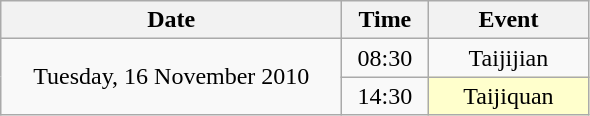<table class = "wikitable" style="text-align:center;">
<tr>
<th width=220>Date</th>
<th width=50>Time</th>
<th width=100>Event</th>
</tr>
<tr>
<td rowspan=2>Tuesday, 16 November 2010</td>
<td>08:30</td>
<td>Taijijian</td>
</tr>
<tr>
<td>14:30</td>
<td bgcolor=ffffcc>Taijiquan</td>
</tr>
</table>
